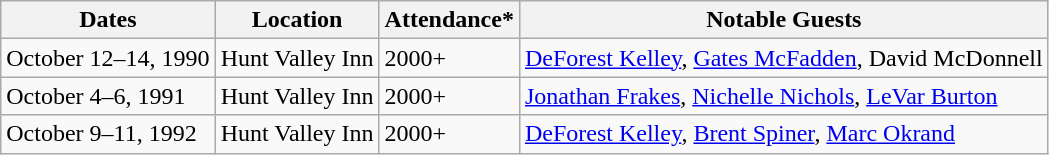<table class="wikitable">
<tr>
<th>Dates</th>
<th>Location</th>
<th>Attendance*</th>
<th>Notable Guests</th>
</tr>
<tr>
<td>October 12–14, 1990</td>
<td>Hunt Valley Inn</td>
<td>2000+</td>
<td><a href='#'>DeForest Kelley</a>, <a href='#'>Gates McFadden</a>, David McDonnell</td>
</tr>
<tr>
<td>October 4–6, 1991</td>
<td>Hunt Valley Inn</td>
<td>2000+</td>
<td><a href='#'>Jonathan Frakes</a>, <a href='#'>Nichelle Nichols</a>, <a href='#'>LeVar Burton</a></td>
</tr>
<tr>
<td>October 9–11, 1992</td>
<td>Hunt Valley Inn</td>
<td>2000+</td>
<td><a href='#'>DeForest Kelley</a>, <a href='#'>Brent Spiner</a>, <a href='#'>Marc Okrand</a></td>
</tr>
</table>
